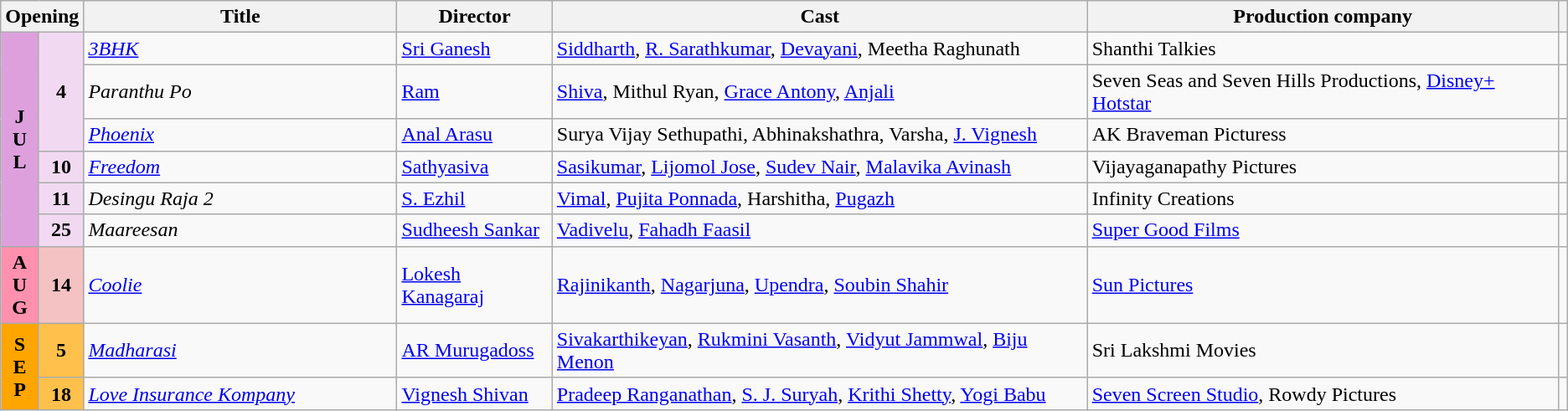<table class="wikitable sortable">
<tr>
<th colspan="2">Opening</th>
<th style="width:20%;">Title</th>
<th>Director</th>
<th>Cast</th>
<th>Production company</th>
<th class="unsortable"></th>
</tr>
<tr>
<td rowspan="6" style="text-align:center; background:plum; textcolor:#000;"><strong>J<br>U<br>L</strong></td>
<td rowspan="3" style="text-align:center;background:#f1daf1;"><strong>4</strong></td>
<td><em><a href='#'>3BHK</a></em></td>
<td><a href='#'>Sri Ganesh</a></td>
<td><a href='#'>Siddharth</a>, <a href='#'>R. Sarathkumar</a>, <a href='#'>Devayani</a>, Meetha Raghunath</td>
<td>Shanthi Talkies</td>
<td style="text-align: center;"></td>
</tr>
<tr>
<td><em>Paranthu Po</em></td>
<td><a href='#'>Ram</a></td>
<td><a href='#'>Shiva</a>, Mithul Ryan, <a href='#'>Grace Antony</a>, <a href='#'>Anjali</a></td>
<td>Seven Seas and Seven Hills Productions, <a href='#'>Disney+ Hotstar</a></td>
<td style="text-align: center;"></td>
</tr>
<tr>
<td><em><a href='#'>Phoenix</a></em></td>
<td><a href='#'>Anal Arasu</a></td>
<td>Surya Vijay Sethupathi, Abhinakshathra, Varsha, <a href='#'>J. Vignesh</a></td>
<td>AK Braveman Picturess</td>
<td style="text-align:center;"></td>
</tr>
<tr>
<td rowspan="1" style="text-align:center;background:#f1daf1;"><strong>10</strong></td>
<td><em><a href='#'>Freedom</a></em></td>
<td><a href='#'>Sathyasiva</a></td>
<td><a href='#'>Sasikumar</a>, <a href='#'>Lijomol Jose</a>, <a href='#'>Sudev Nair</a>, <a href='#'>Malavika Avinash</a></td>
<td>Vijayaganapathy Pictures</td>
<td style="text-align:center;"></td>
</tr>
<tr>
<td rowspan="1" style="text-align:center;background:#f1daf1;"><strong>11</strong></td>
<td><em>Desingu Raja 2</em></td>
<td><a href='#'>S. Ezhil</a></td>
<td><a href='#'>Vimal</a>, <a href='#'>Pujita Ponnada</a>, Harshitha, <a href='#'>Pugazh</a></td>
<td>Infinity Creations</td>
<td style="text-align:center;"></td>
</tr>
<tr>
<td rowspan="1" style="text-align:center;background:#f1daf1;"><strong>25</strong></td>
<td><em>Maareesan</em></td>
<td><a href='#'>Sudheesh Sankar</a></td>
<td><a href='#'>Vadivelu</a>, <a href='#'>Fahadh Faasil</a></td>
<td><a href='#'>Super Good Films</a></td>
<td style="text-align:center;"></td>
</tr>
<tr>
<td rowspan="1" style="text-align:center; background:#ff91af; textcolor:#000;"><strong>A<br>U<br>G</strong></td>
<td rowspan="1" style="text-align:center;background:#f4c2c2;"><strong>14</strong></td>
<td><em><a href='#'>Coolie</a></em></td>
<td><a href='#'>Lokesh Kanagaraj</a></td>
<td><a href='#'>Rajinikanth</a>, <a href='#'>Nagarjuna</a>, <a href='#'>Upendra</a>, <a href='#'>Soubin Shahir</a></td>
<td><a href='#'>Sun Pictures</a></td>
<td style="text-align:center;"></td>
</tr>
<tr>
<td rowspan="16" style="text-align:center; background:orange; textcolor:#000; "><strong>S<br>E<br>P</strong></td>
<td rowspan="1" style="text-align:center; textcolor:#000; background:#ffc04c;"><strong>5</strong></td>
<td><em><a href='#'>Madharasi</a></em></td>
<td><a href='#'>AR Murugadoss</a></td>
<td><a href='#'>Sivakarthikeyan</a>, <a href='#'>Rukmini Vasanth</a>, <a href='#'>Vidyut Jammwal</a>, <a href='#'>Biju Menon</a></td>
<td>Sri Lakshmi Movies</td>
<td style="text-align:center;"></td>
</tr>
<tr>
<td rowspan="1" style="text-align:center; textcolor:#000; background:#ffc04c;"><strong>18</strong></td>
<td><em><a href='#'>Love Insurance Kompany</a></em></td>
<td><a href='#'>Vignesh Shivan</a></td>
<td><a href='#'>Pradeep Ranganathan</a>, <a href='#'>S. J. Suryah</a>, <a href='#'>Krithi Shetty</a>, <a href='#'>Yogi Babu</a></td>
<td><a href='#'>Seven Screen Studio</a>, Rowdy Pictures</td>
<td style="text-align:center;"></td>
</tr>
</table>
